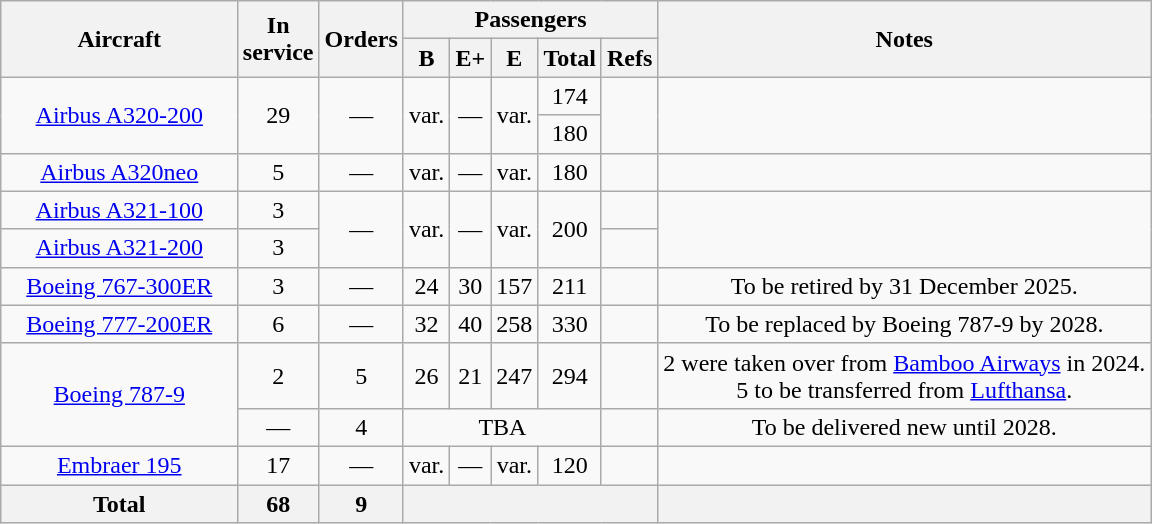<table class="wikitable" style="border-collapse:collapse;text-align:center;margin:auto;">
<tr>
<th rowspan="2" style="width:150px;">Aircraft</th>
<th rowspan="2" style="width:30px;">In service</th>
<th rowspan="2" style="width:30px;">Orders</th>
<th colspan="5">Passengers</th>
<th rowspan="2">Notes</th>
</tr>
<tr>
<th style="width:20px;"><abbr>B</abbr></th>
<th style="width:20px;"><abbr>E+</abbr></th>
<th style="width:20px;"><abbr>E</abbr></th>
<th style="width:20px;">Total</th>
<th style="width:20px;">Refs</th>
</tr>
<tr>
<td rowspan="2"><a href='#'>Airbus A320-200</a></td>
<td rowspan="2">29</td>
<td rowspan="2">—</td>
<td rowspan="2"><abbr>var.</abbr></td>
<td rowspan="2">—</td>
<td rowspan="2"><abbr>var.</abbr></td>
<td>174</td>
<td rowspan="2"></td>
<td rowspan="2"></td>
</tr>
<tr>
<td>180</td>
</tr>
<tr>
<td><a href='#'>Airbus A320neo</a></td>
<td>5</td>
<td>—</td>
<td><abbr>var.</abbr></td>
<td>—</td>
<td><abbr>var.</abbr></td>
<td>180</td>
<td></td>
<td></td>
</tr>
<tr>
<td><a href='#'>Airbus A321-100</a></td>
<td>3</td>
<td rowspan="2">—</td>
<td rowspan="2"><abbr>var.</abbr></td>
<td rowspan="2">—</td>
<td rowspan="2"><abbr>var.</abbr></td>
<td rowspan="2">200</td>
<td></td>
<td rowspan="2"></td>
</tr>
<tr>
<td><a href='#'>Airbus A321-200</a></td>
<td>3</td>
<td></td>
</tr>
<tr>
<td><a href='#'>Boeing 767-300ER</a></td>
<td>3</td>
<td>—</td>
<td>24</td>
<td>30</td>
<td>157</td>
<td>211</td>
<td></td>
<td>To be retired by 31 December 2025.</td>
</tr>
<tr>
<td><a href='#'>Boeing 777-200ER</a></td>
<td>6</td>
<td>—</td>
<td>32</td>
<td>40</td>
<td>258</td>
<td>330</td>
<td></td>
<td>To be replaced by Boeing 787-9 by 2028.</td>
</tr>
<tr>
<td rowspan="2"><a href='#'>Boeing 787-9</a></td>
<td>2</td>
<td>5</td>
<td>26</td>
<td>21</td>
<td>247</td>
<td>294</td>
<td></td>
<td>2 were taken over from <a href='#'>Bamboo Airways</a> in 2024.<br> 5 to be transferred from <a href='#'>Lufthansa</a>.</td>
</tr>
<tr>
<td>—</td>
<td>4</td>
<td colspan="4">TBA</td>
<td></td>
<td>To be delivered new until 2028.</td>
</tr>
<tr>
<td><a href='#'>Embraer 195</a></td>
<td>17</td>
<td>—</td>
<td><abbr>var.</abbr></td>
<td>—</td>
<td><abbr>var.</abbr></td>
<td>120</td>
<td></td>
<td></td>
</tr>
<tr>
<th style="width:20px;">Total</th>
<th style="width:20px;">68</th>
<th style="width:20px;">9</th>
<th colspan="5"></th>
<th></th>
</tr>
</table>
